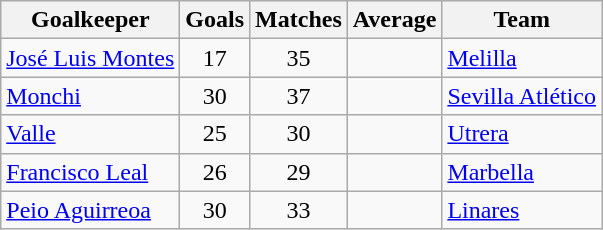<table class="wikitable sortable">
<tr>
<th>Goalkeeper</th>
<th>Goals</th>
<th>Matches</th>
<th>Average</th>
<th>Team</th>
</tr>
<tr>
<td> <a href='#'>José Luis Montes</a></td>
<td style="text-align:center;">17</td>
<td style="text-align:center;">35</td>
<td style="text-align:center;"></td>
<td><a href='#'>Melilla</a></td>
</tr>
<tr>
<td> <a href='#'>Monchi</a></td>
<td style="text-align:center;">30</td>
<td style="text-align:center;">37</td>
<td style="text-align:center;"></td>
<td><a href='#'>Sevilla Atlético</a></td>
</tr>
<tr>
<td> <a href='#'>Valle</a></td>
<td style="text-align:center;">25</td>
<td style="text-align:center;">30</td>
<td style="text-align:center;"></td>
<td><a href='#'>Utrera</a></td>
</tr>
<tr>
<td> <a href='#'>Francisco Leal</a></td>
<td style="text-align:center;">26</td>
<td style="text-align:center;">29</td>
<td style="text-align:center;"></td>
<td><a href='#'>Marbella</a></td>
</tr>
<tr>
<td> <a href='#'>Peio Aguirreoa</a></td>
<td style="text-align:center;">30</td>
<td style="text-align:center;">33</td>
<td style="text-align:center;"></td>
<td><a href='#'>Linares</a></td>
</tr>
</table>
